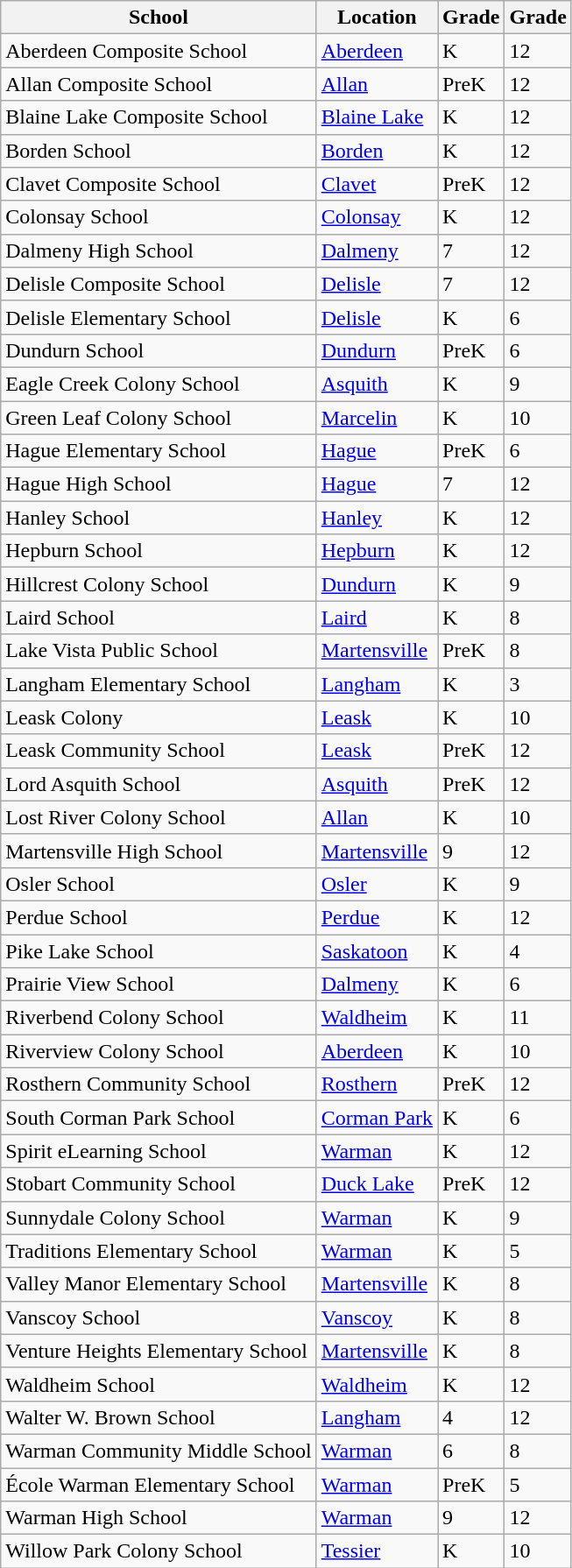<table class="wikitable sortable">
<tr>
<th>School</th>
<th>Location</th>
<th>Grade </th>
<th>Grade </th>
</tr>
<tr>
<td>Aberdeen Composite School</td>
<td><a href='#'>Aberdeen</a></td>
<td>K</td>
<td>12</td>
</tr>
<tr>
<td>Allan Composite School</td>
<td><a href='#'>Allan</a></td>
<td>PreK</td>
<td>12</td>
</tr>
<tr>
<td>Blaine Lake Composite School</td>
<td><a href='#'>Blaine Lake</a></td>
<td>K</td>
<td>12</td>
</tr>
<tr>
<td>Borden School</td>
<td><a href='#'>Borden</a></td>
<td>K</td>
<td>12</td>
</tr>
<tr>
<td>Clavet Composite School</td>
<td><a href='#'>Clavet</a></td>
<td>PreK</td>
<td>12</td>
</tr>
<tr>
<td>Colonsay School</td>
<td><a href='#'>Colonsay</a></td>
<td>K</td>
<td>12</td>
</tr>
<tr>
<td>Dalmeny High School</td>
<td><a href='#'>Dalmeny</a></td>
<td>7</td>
<td>12</td>
</tr>
<tr>
<td>Delisle Composite School</td>
<td><a href='#'>Delisle</a></td>
<td>7</td>
<td>12</td>
</tr>
<tr>
<td>Delisle Elementary School</td>
<td><a href='#'>Delisle</a></td>
<td>K</td>
<td>6</td>
</tr>
<tr>
<td>Dundurn School</td>
<td><a href='#'>Dundurn</a></td>
<td>PreK</td>
<td>6</td>
</tr>
<tr>
<td>Eagle Creek Colony School</td>
<td><a href='#'>Asquith</a></td>
<td>K</td>
<td>9</td>
</tr>
<tr>
<td>Green Leaf Colony School</td>
<td><a href='#'>Marcelin</a></td>
<td>K</td>
<td>10</td>
</tr>
<tr>
<td>Hague Elementary School</td>
<td><a href='#'>Hague</a></td>
<td>PreK</td>
<td>6</td>
</tr>
<tr>
<td>Hague High School</td>
<td><a href='#'>Hague</a></td>
<td>7</td>
<td>12</td>
</tr>
<tr>
<td>Hanley School</td>
<td><a href='#'>Hanley</a></td>
<td>K</td>
<td>12</td>
</tr>
<tr>
<td>Hepburn School</td>
<td><a href='#'>Hepburn</a></td>
<td>K</td>
<td>12</td>
</tr>
<tr>
<td>Hillcrest Colony School</td>
<td><a href='#'>Dundurn</a></td>
<td>K</td>
<td>9</td>
</tr>
<tr>
<td>Laird School</td>
<td><a href='#'>Laird</a></td>
<td>K</td>
<td>8</td>
</tr>
<tr>
<td>Lake Vista Public School</td>
<td><a href='#'>Martensville</a></td>
<td>PreK</td>
<td>8</td>
</tr>
<tr>
<td>Langham Elementary School</td>
<td><a href='#'>Langham</a></td>
<td>K</td>
<td>3</td>
</tr>
<tr>
<td>Leask Colony</td>
<td><a href='#'>Leask</a></td>
<td>K</td>
<td>10</td>
</tr>
<tr>
<td>Leask Community School</td>
<td><a href='#'>Leask</a></td>
<td>PreK</td>
<td>12</td>
</tr>
<tr>
<td>Lord Asquith School</td>
<td><a href='#'>Asquith</a></td>
<td>PreK</td>
<td>12</td>
</tr>
<tr>
<td>Lost River Colony School</td>
<td><a href='#'>Allan</a></td>
<td>K</td>
<td>10</td>
</tr>
<tr>
<td>Martensville High School</td>
<td><a href='#'>Martensville</a></td>
<td>9</td>
<td>12</td>
</tr>
<tr>
<td>Osler School</td>
<td><a href='#'>Osler</a></td>
<td>K</td>
<td>9</td>
</tr>
<tr>
<td>Perdue School</td>
<td><a href='#'>Perdue</a></td>
<td>K</td>
<td>12</td>
</tr>
<tr>
<td>Pike Lake School</td>
<td><a href='#'>Saskatoon</a></td>
<td>K</td>
<td>4</td>
</tr>
<tr>
<td>Prairie View School</td>
<td><a href='#'>Dalmeny</a></td>
<td>K</td>
<td>6</td>
</tr>
<tr>
<td>Riverbend Colony School</td>
<td><a href='#'>Waldheim</a></td>
<td>K</td>
<td>11</td>
</tr>
<tr>
<td>Riverview Colony School</td>
<td><a href='#'>Aberdeen</a></td>
<td>K</td>
<td>10</td>
</tr>
<tr>
<td>Rosthern Community School</td>
<td><a href='#'>Rosthern</a></td>
<td>PreK</td>
<td>12</td>
</tr>
<tr>
<td>South Corman Park School</td>
<td><a href='#'>Corman Park</a></td>
<td>K</td>
<td>6</td>
</tr>
<tr>
<td>Spirit eLearning School</td>
<td><a href='#'>Warman</a></td>
<td>K</td>
<td>12</td>
</tr>
<tr>
<td>Stobart Community School</td>
<td><a href='#'>Duck Lake</a></td>
<td>PreK</td>
<td>12</td>
</tr>
<tr>
<td>Sunnydale Colony School</td>
<td><a href='#'>Warman</a></td>
<td>K</td>
<td>9</td>
</tr>
<tr>
<td>Traditions Elementary School</td>
<td><a href='#'>Warman</a></td>
<td>K</td>
<td>5</td>
</tr>
<tr>
<td>Valley Manor Elementary School</td>
<td><a href='#'>Martensville</a></td>
<td>K</td>
<td>8</td>
</tr>
<tr>
<td>Vanscoy School</td>
<td><a href='#'>Vanscoy</a></td>
<td>K</td>
<td>8</td>
</tr>
<tr>
<td>Venture Heights Elementary School</td>
<td><a href='#'>Martensville</a></td>
<td>K</td>
<td>8</td>
</tr>
<tr>
<td>Waldheim School</td>
<td><a href='#'>Waldheim</a></td>
<td>K</td>
<td>12</td>
</tr>
<tr>
<td>Walter W. Brown School</td>
<td><a href='#'>Langham</a></td>
<td>4</td>
<td>12</td>
</tr>
<tr>
<td>Warman Community Middle School</td>
<td><a href='#'>Warman</a></td>
<td>6</td>
<td>8</td>
</tr>
<tr>
<td>École Warman Elementary School</td>
<td><a href='#'>Warman</a></td>
<td>PreK</td>
<td>5</td>
</tr>
<tr>
<td>Warman High School</td>
<td><a href='#'>Warman</a></td>
<td>9</td>
<td>12</td>
</tr>
<tr>
<td>Willow Park Colony School</td>
<td><a href='#'>Tessier</a></td>
<td>K</td>
<td>10</td>
</tr>
</table>
